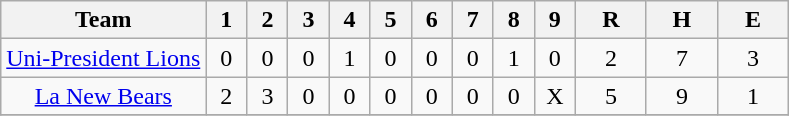<table class=wikitable style="text-align:center">
<tr>
<th>Team</th>
<th>1</th>
<th>2</th>
<th>3</th>
<th>4</th>
<th>5</th>
<th>6</th>
<th>7</th>
<th>8</th>
<th>9</th>
<th>R</th>
<th>H</th>
<th>E</th>
</tr>
<tr>
<td><a href='#'>Uni-President Lions</a></td>
<td width = "20">0</td>
<td width = "20">0</td>
<td width = "20">0</td>
<td width = "20">1</td>
<td width = "20">0</td>
<td width = "20">0</td>
<td width = "20">0</td>
<td width = "20">1</td>
<td width = "20">0</td>
<td width = "40">2</td>
<td width = "40">7</td>
<td width = "40">3</td>
</tr>
<tr>
<td><a href='#'>La New Bears</a></td>
<td>2</td>
<td>3</td>
<td>0</td>
<td>0</td>
<td>0</td>
<td>0</td>
<td>0</td>
<td>0</td>
<td>X</td>
<td>5</td>
<td>9</td>
<td>1</td>
</tr>
<tr>
</tr>
</table>
